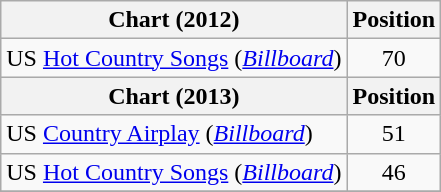<table class="wikitable sortable">
<tr>
<th scope="col">Chart (2012)</th>
<th scope="col">Position</th>
</tr>
<tr>
<td>US <a href='#'>Hot Country Songs</a> (<em><a href='#'>Billboard</a></em>)</td>
<td align="center">70</td>
</tr>
<tr>
<th scope="col">Chart (2013)</th>
<th scope="col">Position</th>
</tr>
<tr>
<td>US <a href='#'>Country Airplay</a> (<em><a href='#'>Billboard</a></em>)</td>
<td align="center">51</td>
</tr>
<tr>
<td>US <a href='#'>Hot Country Songs</a> (<em><a href='#'>Billboard</a></em>)</td>
<td align="center">46</td>
</tr>
<tr>
</tr>
</table>
